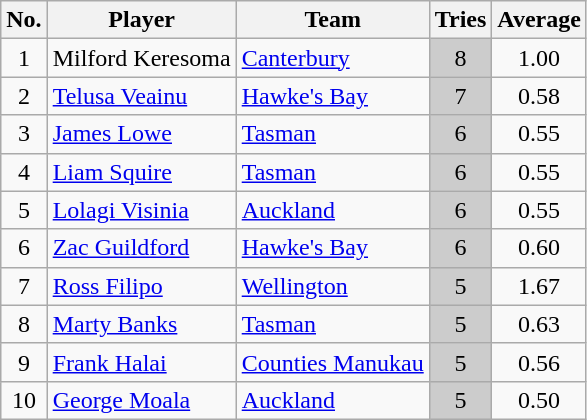<table class="wikitable" style="text-align:center">
<tr>
<th>No.</th>
<th>Player</th>
<th>Team</th>
<th>Tries</th>
<th>Average</th>
</tr>
<tr>
<td>1</td>
<td style="text-align:left">Milford Keresoma</td>
<td style="text-align:left"><a href='#'>Canterbury</a></td>
<td style="background:#ccc">8</td>
<td>1.00</td>
</tr>
<tr>
<td>2</td>
<td style="text-align:left"><a href='#'>Telusa Veainu</a></td>
<td style="text-align:left"><a href='#'>Hawke's Bay</a></td>
<td style="background:#ccc">7</td>
<td>0.58</td>
</tr>
<tr>
<td>3</td>
<td style="text-align:left"><a href='#'>James Lowe</a></td>
<td style="text-align:left"><a href='#'>Tasman</a></td>
<td style="background:#ccc">6</td>
<td>0.55</td>
</tr>
<tr>
<td>4</td>
<td style="text-align:left"><a href='#'>Liam Squire</a></td>
<td style="text-align:left"><a href='#'>Tasman</a></td>
<td style="background:#ccc">6</td>
<td>0.55</td>
</tr>
<tr>
<td>5</td>
<td style="text-align:left"><a href='#'>Lolagi Visinia</a></td>
<td style="text-align:left"><a href='#'>Auckland</a></td>
<td style="background:#ccc">6</td>
<td>0.55</td>
</tr>
<tr>
<td>6</td>
<td style="text-align:left"><a href='#'>Zac Guildford</a></td>
<td style="text-align:left"><a href='#'>Hawke's Bay</a></td>
<td style="background:#ccc">6</td>
<td>0.60</td>
</tr>
<tr>
<td>7</td>
<td style="text-align:left"><a href='#'>Ross Filipo</a></td>
<td style="text-align:left"><a href='#'>Wellington</a></td>
<td style="background:#ccc">5</td>
<td>1.67</td>
</tr>
<tr>
<td>8</td>
<td style="text-align:left"><a href='#'>Marty Banks</a></td>
<td style="text-align:left"><a href='#'>Tasman</a></td>
<td style="background:#ccc">5</td>
<td>0.63</td>
</tr>
<tr>
<td>9</td>
<td style="text-align:left"><a href='#'>Frank Halai</a></td>
<td style="text-align:left"><a href='#'>Counties Manukau</a></td>
<td style="background:#ccc">5</td>
<td>0.56</td>
</tr>
<tr>
<td>10</td>
<td style="text-align:left"><a href='#'>George Moala</a></td>
<td style="text-align:left"><a href='#'>Auckland</a></td>
<td style="background:#ccc">5</td>
<td>0.50</td>
</tr>
</table>
